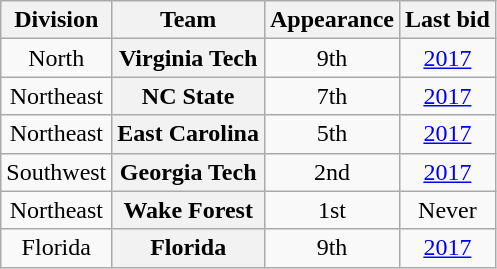<table class="wikitable sortable" style="text-align:center">
<tr>
<th>Division</th>
<th>Team</th>
<th>Appearance</th>
<th>Last bid</th>
</tr>
<tr>
<td>North</td>
<th>Virginia Tech</th>
<td>9th</td>
<td><a href='#'>2017</a></td>
</tr>
<tr>
<td>Northeast</td>
<th>NC State</th>
<td>7th</td>
<td><a href='#'>2017</a></td>
</tr>
<tr>
<td>Northeast</td>
<th>East Carolina</th>
<td>5th</td>
<td><a href='#'>2017</a></td>
</tr>
<tr>
<td>Southwest</td>
<th>Georgia Tech</th>
<td>2nd</td>
<td><a href='#'>2017</a></td>
</tr>
<tr>
<td>Northeast</td>
<th>Wake Forest</th>
<td>1st</td>
<td>Never</td>
</tr>
<tr>
<td>Florida</td>
<th>Florida</th>
<td>9th</td>
<td><a href='#'>2017</a></td>
</tr>
</table>
